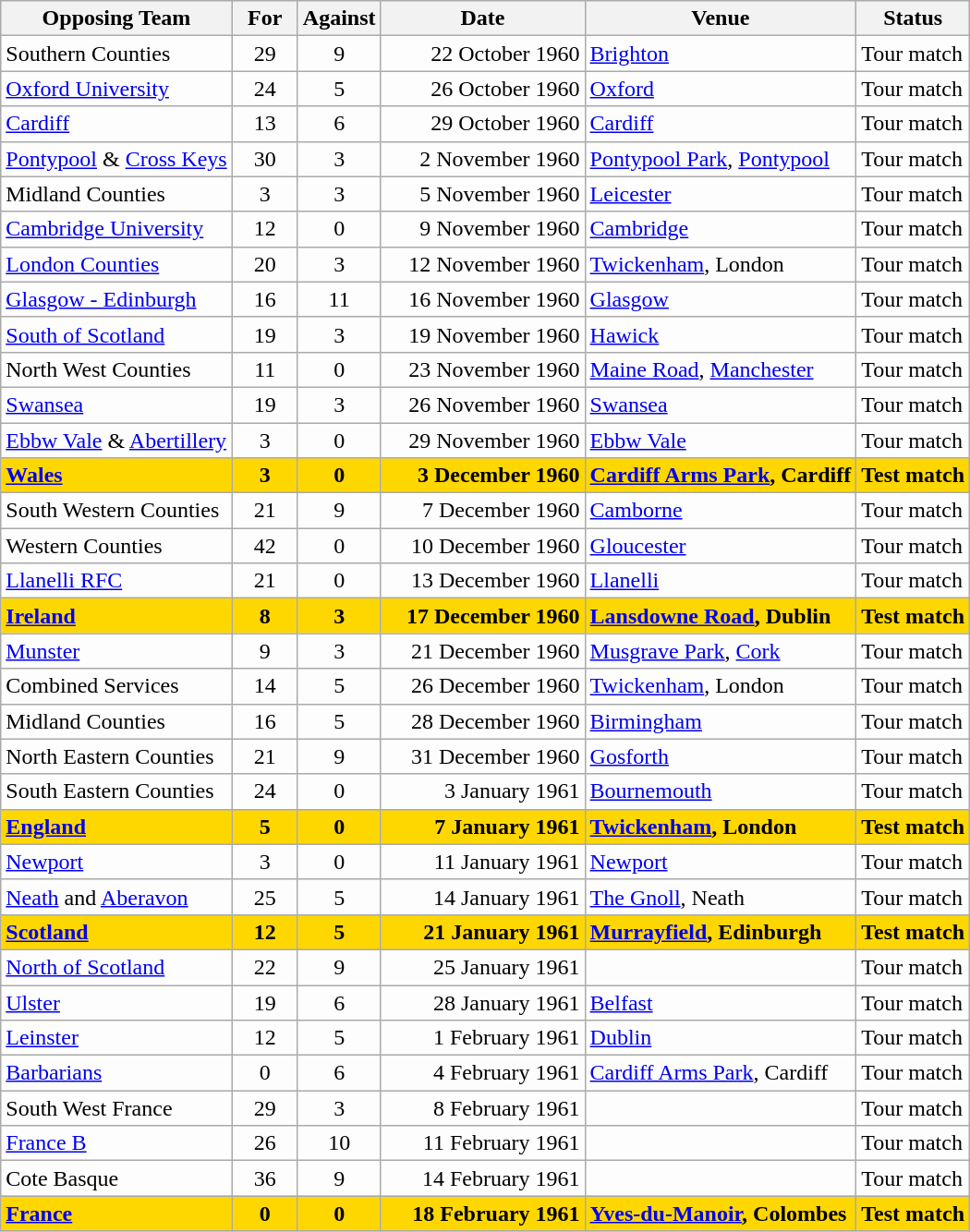<table class=wikitable>
<tr>
<th>Opposing Team</th>
<th>For</th>
<th>Against</th>
<th>Date</th>
<th>Venue</th>
<th>Status</th>
</tr>
<tr bgcolor=#fdfdfd>
<td>Southern Counties</td>
<td align=center width=40>29</td>
<td align=center width=40>9</td>
<td width=140 align=right>22 October 1960</td>
<td><a href='#'>Brighton</a></td>
<td>Tour match</td>
</tr>
<tr bgcolor=#fdfdfd>
<td><a href='#'>Oxford University</a></td>
<td align=center width=40>24</td>
<td align=center width=40>5</td>
<td width=140 align=right>26 October 1960</td>
<td><a href='#'>Oxford</a></td>
<td>Tour match</td>
</tr>
<tr bgcolor=#fdfdfd>
<td><a href='#'>Cardiff</a></td>
<td align=center width=40>13</td>
<td align=center width=40>6</td>
<td width=140 align=right>29 October 1960</td>
<td><a href='#'>Cardiff</a></td>
<td>Tour match</td>
</tr>
<tr bgcolor=#fdfdfd>
<td><a href='#'>Pontypool</a> & <a href='#'>Cross Keys</a></td>
<td align=center width=40>30</td>
<td align=center width=40>3</td>
<td width=140 align=right>2 November 1960</td>
<td><a href='#'>Pontypool Park</a>, <a href='#'>Pontypool</a></td>
<td>Tour match</td>
</tr>
<tr bgcolor=#fdfdfd>
<td>Midland Counties</td>
<td align=center width=40>3</td>
<td align=center width=40>3</td>
<td width=140 align=right>5 November 1960</td>
<td><a href='#'>Leicester</a></td>
<td>Tour match</td>
</tr>
<tr bgcolor=#fdfdfd>
<td><a href='#'>Cambridge University</a></td>
<td align=center width=40>12</td>
<td align=center width=40>0</td>
<td width=140 align=right>9 November 1960</td>
<td><a href='#'>Cambridge</a></td>
<td>Tour match</td>
</tr>
<tr bgcolor=#fdfdfd>
<td><a href='#'>London Counties</a></td>
<td align=center width=40>20</td>
<td align=center width=40>3</td>
<td width=140 align=right>12 November 1960</td>
<td><a href='#'>Twickenham</a>, London</td>
<td>Tour match</td>
</tr>
<tr bgcolor=#fdfdfd>
<td><a href='#'>Glasgow - Edinburgh</a></td>
<td align=center width=40>16</td>
<td align=center width=40>11</td>
<td width=140 align=right>16 November 1960</td>
<td><a href='#'>Glasgow</a></td>
<td>Tour match</td>
</tr>
<tr bgcolor=#fdfdfd>
<td><a href='#'>South of Scotland</a></td>
<td align=center width=40>19</td>
<td align=center width=40>3</td>
<td width=140 align=right>19 November 1960</td>
<td><a href='#'>Hawick</a></td>
<td>Tour match</td>
</tr>
<tr bgcolor=#fdfdfd>
<td>North West Counties</td>
<td align=center width=40>11</td>
<td align=center width=40>0</td>
<td width=140 align=right>23 November 1960</td>
<td><a href='#'>Maine Road</a>, <a href='#'>Manchester</a></td>
<td>Tour match</td>
</tr>
<tr bgcolor=#fdfdfd>
<td><a href='#'>Swansea</a></td>
<td align=center width=40>19</td>
<td align=center width=40>3</td>
<td width=140 align=right>26 November 1960</td>
<td><a href='#'>Swansea</a></td>
<td>Tour match</td>
</tr>
<tr bgcolor=#fdfdfd>
<td><a href='#'>Ebbw Vale</a> & <a href='#'>Abertillery</a></td>
<td align=center width=40>3</td>
<td align=center width=40>0</td>
<td width=140 align=right>29 November 1960</td>
<td><a href='#'>Ebbw Vale</a></td>
<td>Tour match</td>
</tr>
<tr bgcolor=gold>
<td><strong><a href='#'>Wales</a></strong></td>
<td align=center width=40><strong>3</strong></td>
<td align=center width=40><strong>0</strong></td>
<td width=140 align=right><strong>3 December 1960</strong></td>
<td><strong><a href='#'>Cardiff Arms Park</a>, Cardiff</strong></td>
<td><strong>Test match</strong></td>
</tr>
<tr bgcolor=#fdfdfd>
<td>South Western Counties</td>
<td align=center width=40>21</td>
<td align=center width=40>9</td>
<td width=140 align=right>7 December 1960</td>
<td><a href='#'>Camborne</a></td>
<td>Tour match</td>
</tr>
<tr bgcolor=#fdfdfd>
<td>Western Counties</td>
<td align=center width=40>42</td>
<td align=center width=40>0</td>
<td width=140 align=right>10 December 1960</td>
<td><a href='#'>Gloucester</a></td>
<td>Tour match</td>
</tr>
<tr bgcolor=#fdfdfd>
<td><a href='#'>Llanelli RFC</a></td>
<td align=center width=40>21</td>
<td align=center width=40>0</td>
<td width=140 align=right>13 December 1960</td>
<td><a href='#'>Llanelli</a></td>
<td>Tour match</td>
</tr>
<tr bgcolor=gold>
<td><strong><a href='#'>Ireland</a></strong></td>
<td align=center width=40><strong>8</strong></td>
<td align=center width=40><strong>3</strong></td>
<td width=140 align=right><strong>17 December 1960</strong></td>
<td><strong><a href='#'>Lansdowne Road</a>, Dublin</strong></td>
<td><strong>Test match</strong></td>
</tr>
<tr bgcolor=#fdfdfd>
<td><a href='#'>Munster</a></td>
<td align=center width=40>9</td>
<td align=center width=40>3</td>
<td width=140 align=right>21 December 1960</td>
<td><a href='#'>Musgrave Park</a>, <a href='#'>Cork</a></td>
<td>Tour match</td>
</tr>
<tr bgcolor=#fdfdfd>
<td>Combined Services</td>
<td align=center width=40>14</td>
<td align=center width=40>5</td>
<td width=140 align=right>26 December 1960</td>
<td><a href='#'>Twickenham</a>, London</td>
<td>Tour match</td>
</tr>
<tr bgcolor=#fdfdfd>
<td>Midland Counties</td>
<td align=center width=40>16</td>
<td align=center width=40>5</td>
<td width=140 align=right>28 December 1960</td>
<td><a href='#'>Birmingham</a></td>
<td>Tour match</td>
</tr>
<tr bgcolor=#fdfdfd>
<td>North Eastern Counties</td>
<td align=center width=40>21</td>
<td align=center width=40>9</td>
<td width=140 align=right>31 December 1960</td>
<td><a href='#'>Gosforth</a></td>
<td>Tour match</td>
</tr>
<tr bgcolor=#fdfdfd>
<td>South Eastern Counties</td>
<td align=center width=40>24</td>
<td align=center width=40>0</td>
<td width=140 align=right>3 January 1961</td>
<td><a href='#'>Bournemouth</a></td>
<td>Tour match</td>
</tr>
<tr bgcolor=gold>
<td><strong><a href='#'>England</a></strong></td>
<td align=center width=40><strong>5</strong></td>
<td align=center width=40><strong>0</strong></td>
<td width=140 align=right><strong>7 January 1961</strong></td>
<td><strong><a href='#'>Twickenham</a>, London</strong></td>
<td><strong>Test match</strong></td>
</tr>
<tr bgcolor=#fdfdfd>
<td><a href='#'>Newport</a></td>
<td align=center width=40>3</td>
<td align=center width=40>0</td>
<td width=140 align=right>11 January 1961</td>
<td><a href='#'>Newport</a></td>
<td>Tour match</td>
</tr>
<tr bgcolor=#fdfdfd>
<td><a href='#'>Neath</a> and <a href='#'>Aberavon</a></td>
<td align=center width=40>25</td>
<td align=center width=40>5</td>
<td width=140 align=right>14 January 1961</td>
<td><a href='#'>The Gnoll</a>, Neath</td>
<td>Tour match</td>
</tr>
<tr bgcolor=gold>
<td><strong><a href='#'>Scotland</a></strong></td>
<td align=center width=40><strong>12</strong></td>
<td align=center width=40><strong>5</strong></td>
<td width=140 align=right><strong>21 January 1961</strong></td>
<td><strong><a href='#'>Murrayfield</a>, Edinburgh</strong></td>
<td><strong>Test match</strong></td>
</tr>
<tr bgcolor=#fdfdfd>
<td><a href='#'>North of Scotland</a></td>
<td align=center width=40>22</td>
<td align=center width=40>9</td>
<td width=140 align=right>25 January 1961</td>
<td></td>
<td>Tour match</td>
</tr>
<tr bgcolor=#fdfdfd>
<td><a href='#'>Ulster</a></td>
<td align=center width=40>19</td>
<td align=center width=40>6</td>
<td width=140 align=right>28 January 1961</td>
<td><a href='#'>Belfast</a></td>
<td>Tour match</td>
</tr>
<tr bgcolor=#fdfdfd>
<td><a href='#'>Leinster</a></td>
<td align=center width=40>12</td>
<td align=center width=40>5</td>
<td width=140 align=right>1 February 1961</td>
<td><a href='#'>Dublin</a></td>
<td>Tour match</td>
</tr>
<tr bgcolor=#fdfdfd>
<td><a href='#'>Barbarians</a></td>
<td align=center width=40>0</td>
<td align=center width=40>6</td>
<td width=140 align=right>4 February 1961</td>
<td><a href='#'>Cardiff Arms Park</a>, Cardiff</td>
<td>Tour match</td>
</tr>
<tr bgcolor=#fdfdfd>
<td>South West France</td>
<td align=center width=40>29</td>
<td align=center width=40>3</td>
<td width=140 align=right>8 February 1961</td>
<td></td>
<td>Tour match</td>
</tr>
<tr bgcolor=#fdfdfd>
<td><a href='#'>France B</a></td>
<td align=center width=40>26</td>
<td align=center width=40>10</td>
<td width=140 align=right>11 February 1961</td>
<td></td>
<td>Tour match</td>
</tr>
<tr bgcolor=#fdfdfd>
<td>Cote Basque</td>
<td align=center width=40>36</td>
<td align=center width=40>9</td>
<td width=140 align=right>14 February 1961</td>
<td></td>
<td>Tour match</td>
</tr>
<tr bgcolor=gold>
<td><strong><a href='#'>France</a></strong></td>
<td align=center width=40><strong>0</strong></td>
<td align=center width=40><strong>0</strong></td>
<td width=140 align=right><strong>18 February 1961</strong></td>
<td><strong><a href='#'>Yves-du-Manoir</a>, Colombes</strong></td>
<td><strong>Test match</strong></td>
</tr>
</table>
